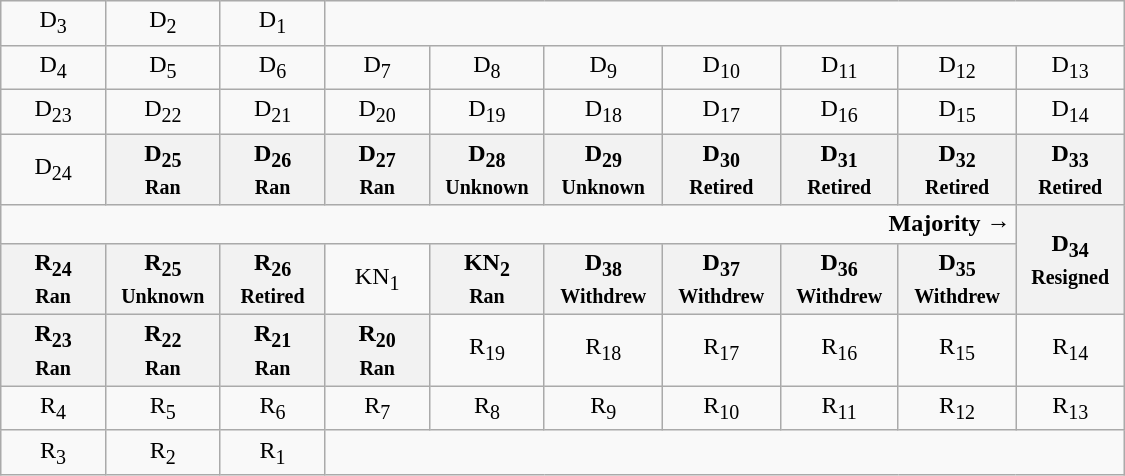<table class="wikitable" style="text-align:center" width=750px>
<tr>
<td>D<sub>3</sub></td>
<td>D<sub>2</sub></td>
<td>D<sub>1</sub></td>
<td colspan=7></td>
</tr>
<tr>
<td width=50px >D<sub>4</sub></td>
<td width=50px >D<sub>5</sub></td>
<td width=50px >D<sub>6</sub></td>
<td width=50px >D<sub>7</sub></td>
<td width=50px >D<sub>8</sub></td>
<td width=50px >D<sub>9</sub></td>
<td width=50px >D<sub>10</sub></td>
<td width=50px >D<sub>11</sub></td>
<td width=50px >D<sub>12</sub></td>
<td width=50px >D<sub>13</sub></td>
</tr>
<tr>
<td>D<sub>23</sub></td>
<td>D<sub>22</sub></td>
<td>D<sub>21</sub></td>
<td>D<sub>20</sub></td>
<td>D<sub>19</sub></td>
<td>D<sub>18</sub></td>
<td>D<sub>17</sub></td>
<td>D<sub>16</sub></td>
<td>D<sub>15</sub></td>
<td>D<sub>14</sub></td>
</tr>
<tr>
<td>D<sub>24</sub></td>
<th>D<sub>25</sub><br><small>Ran</small></th>
<th>D<sub>26</sub><br><small>Ran</small></th>
<th>D<sub>27</sub><br><small>Ran</small></th>
<th>D<sub>28</sub><br><small>Unknown</small></th>
<th>D<sub>29</sub><br><small>Unknown</small></th>
<th>D<sub>30</sub><br><small>Retired</small></th>
<th>D<sub>31</sub><br><small>Retired</small></th>
<th>D<sub>32</sub><br><small>Retired</small></th>
<th>D<sub>33</sub><br><small>Retired</small></th>
</tr>
<tr>
<td colspan=9 align=right><strong>Majority →</strong></td>
<th rowspan=2 >D<sub>34</sub><br><small>Resigned</small></th>
</tr>
<tr>
<th>R<sub>24</sub><br><small>Ran</small></th>
<th>R<sub>25</sub><br><small>Unknown</small></th>
<th>R<sub>26</sub><br><small>Retired</small></th>
<td>KN<sub>1</sub></td>
<th>KN<sub>2</sub><br><small>Ran</small></th>
<th>D<sub>38</sub><br><small>Withdrew</small></th>
<th>D<sub>37</sub><br><small>Withdrew</small></th>
<th>D<sub>36</sub><br><small>Withdrew</small></th>
<th>D<sub>35</sub><br><small>Withdrew</small></th>
</tr>
<tr>
<th>R<sub>23</sub><br><small>Ran</small></th>
<th>R<sub>22</sub><br><small>Ran</small></th>
<th>R<sub>21</sub><br><small>Ran</small></th>
<th>R<sub>20</sub><br><small>Ran</small></th>
<td>R<sub>19</sub></td>
<td>R<sub>18</sub></td>
<td>R<sub>17</sub></td>
<td>R<sub>16</sub></td>
<td>R<sub>15</sub></td>
<td>R<sub>14</sub></td>
</tr>
<tr>
<td>R<sub>4</sub></td>
<td>R<sub>5</sub></td>
<td>R<sub>6</sub></td>
<td>R<sub>7</sub></td>
<td>R<sub>8</sub></td>
<td>R<sub>9</sub></td>
<td>R<sub>10</sub></td>
<td>R<sub>11</sub></td>
<td>R<sub>12</sub></td>
<td>R<sub>13</sub></td>
</tr>
<tr>
<td>R<sub>3</sub></td>
<td>R<sub>2</sub></td>
<td>R<sub>1</sub></td>
<td colspan=7></td>
</tr>
</table>
